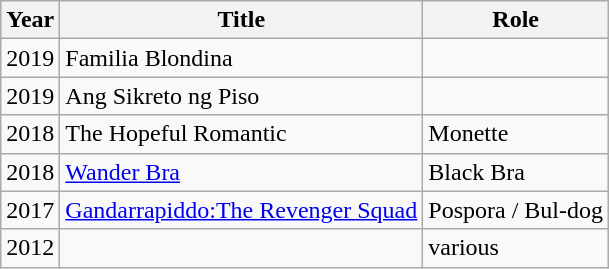<table class="wikitable sortable mw-collapsible">
<tr>
<th>Year</th>
<th>Title</th>
<th>Role</th>
</tr>
<tr>
<td>2019</td>
<td>Familia Blondina</td>
<td></td>
</tr>
<tr>
<td>2019</td>
<td>Ang Sikreto ng Piso</td>
<td></td>
</tr>
<tr>
<td>2018</td>
<td>The Hopeful Romantic</td>
<td>Monette</td>
</tr>
<tr>
<td>2018</td>
<td><a href='#'>Wander Bra</a></td>
<td>Black Bra</td>
</tr>
<tr>
<td>2017</td>
<td><a href='#'>Gandarrapiddo:The Revenger Squad</a></td>
<td>Pospora / Bul-dog</td>
</tr>
<tr>
<td>2012</td>
<td></td>
<td>various</td>
</tr>
</table>
